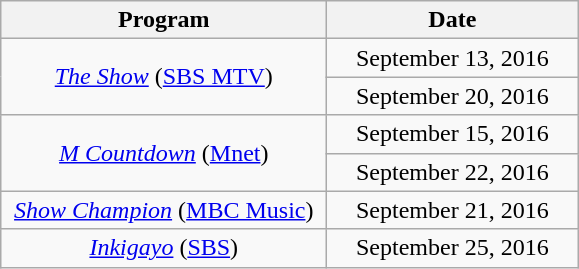<table class="wikitable" style="text-align:center">
<tr>
<th width="210">Program</th>
<th width="160">Date</th>
</tr>
<tr>
<td rowspan="2"><em><a href='#'>The Show</a></em> (<a href='#'>SBS MTV</a>)</td>
<td>September 13, 2016</td>
</tr>
<tr>
<td>September 20, 2016</td>
</tr>
<tr>
<td rowspan="2"><em><a href='#'>M Countdown</a></em> (<a href='#'>Mnet</a>)</td>
<td>September 15, 2016</td>
</tr>
<tr>
<td>September 22, 2016</td>
</tr>
<tr>
<td><em><a href='#'>Show Champion</a></em> (<a href='#'>MBC Music</a>)</td>
<td>September 21, 2016</td>
</tr>
<tr>
<td><em><a href='#'>Inkigayo</a></em> (<a href='#'>SBS</a>)</td>
<td>September 25, 2016</td>
</tr>
</table>
